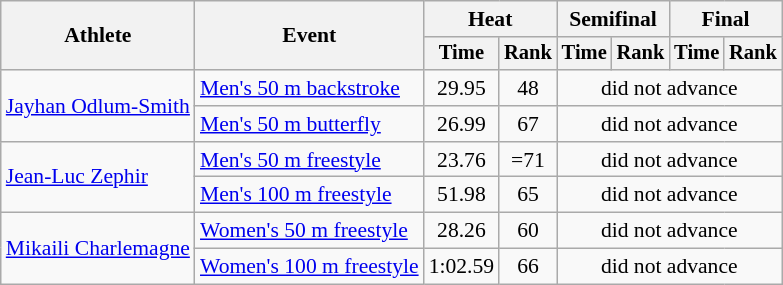<table class=wikitable style="font-size:90%">
<tr>
<th rowspan="2">Athlete</th>
<th rowspan="2">Event</th>
<th colspan="2">Heat</th>
<th colspan="2">Semifinal</th>
<th colspan="2">Final</th>
</tr>
<tr style="font-size:95%">
<th>Time</th>
<th>Rank</th>
<th>Time</th>
<th>Rank</th>
<th>Time</th>
<th>Rank</th>
</tr>
<tr align=center>
<td align=left rowspan=2><a href='#'>Jayhan Odlum-Smith</a></td>
<td align=left><a href='#'>Men's 50 m backstroke</a></td>
<td>29.95</td>
<td>48</td>
<td colspan=4>did not advance</td>
</tr>
<tr align=center>
<td align=left><a href='#'>Men's 50 m butterfly</a></td>
<td>26.99</td>
<td>67</td>
<td colspan=4>did not advance</td>
</tr>
<tr align=center>
<td align=left rowspan=2><a href='#'>Jean-Luc Zephir</a></td>
<td align=left><a href='#'>Men's 50 m freestyle</a></td>
<td>23.76</td>
<td>=71</td>
<td colspan=4>did not advance</td>
</tr>
<tr align=center>
<td align=left><a href='#'>Men's 100 m freestyle</a></td>
<td>51.98</td>
<td>65</td>
<td colspan=4>did not advance</td>
</tr>
<tr align=center>
<td align=left rowspan=2><a href='#'>Mikaili Charlemagne</a></td>
<td align=left><a href='#'>Women's 50 m freestyle</a></td>
<td>28.26</td>
<td>60</td>
<td colspan=4>did not advance</td>
</tr>
<tr align=center>
<td align=left><a href='#'>Women's 100 m freestyle</a></td>
<td>1:02.59</td>
<td>66</td>
<td colspan=4>did not advance</td>
</tr>
</table>
